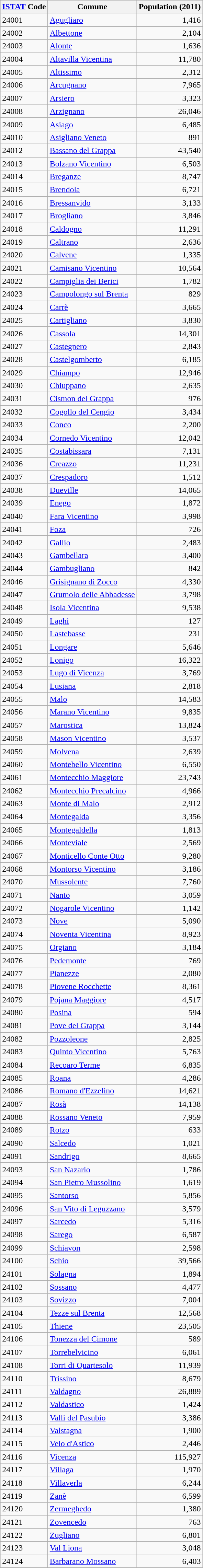<table class="wikitable sortable">
<tr>
<th><a href='#'>ISTAT</a> Code</th>
<th>Comune</th>
<th>Population (2011)</th>
</tr>
<tr>
<td>24001</td>
<td><a href='#'>Agugliaro</a></td>
<td align="right">1,416</td>
</tr>
<tr>
<td>24002</td>
<td><a href='#'>Albettone</a></td>
<td align="right">2,104</td>
</tr>
<tr>
<td>24003</td>
<td><a href='#'>Alonte</a></td>
<td align="right">1,636</td>
</tr>
<tr>
<td>24004</td>
<td><a href='#'>Altavilla Vicentina</a></td>
<td align="right">11,780</td>
</tr>
<tr>
<td>24005</td>
<td><a href='#'>Altissimo</a></td>
<td align="right">2,312</td>
</tr>
<tr>
<td>24006</td>
<td><a href='#'>Arcugnano</a></td>
<td align="right">7,965</td>
</tr>
<tr>
<td>24007</td>
<td><a href='#'>Arsiero</a></td>
<td align="right">3,323</td>
</tr>
<tr>
<td>24008</td>
<td><a href='#'>Arzignano</a></td>
<td align="right">26,046</td>
</tr>
<tr>
<td>24009</td>
<td><a href='#'>Asiago</a></td>
<td align="right">6,485</td>
</tr>
<tr>
<td>24010</td>
<td><a href='#'>Asigliano Veneto</a></td>
<td align="right">891</td>
</tr>
<tr>
<td>24012</td>
<td><a href='#'>Bassano del Grappa</a></td>
<td align="right">43,540</td>
</tr>
<tr>
<td>24013</td>
<td><a href='#'>Bolzano Vicentino</a></td>
<td align="right">6,503</td>
</tr>
<tr>
<td>24014</td>
<td><a href='#'>Breganze</a></td>
<td align="right">8,747</td>
</tr>
<tr>
<td>24015</td>
<td><a href='#'>Brendola</a></td>
<td align="right">6,721</td>
</tr>
<tr>
<td>24016</td>
<td><a href='#'>Bressanvido</a></td>
<td align="right">3,133</td>
</tr>
<tr>
<td>24017</td>
<td><a href='#'>Brogliano</a></td>
<td align="right">3,846</td>
</tr>
<tr>
<td>24018</td>
<td><a href='#'>Caldogno</a></td>
<td align="right">11,291</td>
</tr>
<tr>
<td>24019</td>
<td><a href='#'>Caltrano</a></td>
<td align="right">2,636</td>
</tr>
<tr>
<td>24020</td>
<td><a href='#'>Calvene</a></td>
<td align="right">1,335</td>
</tr>
<tr>
<td>24021</td>
<td><a href='#'>Camisano Vicentino</a></td>
<td align="right">10,564</td>
</tr>
<tr>
<td>24022</td>
<td><a href='#'>Campiglia dei Berici</a></td>
<td align="right">1,782</td>
</tr>
<tr>
<td>24023</td>
<td><a href='#'>Campolongo sul Brenta</a></td>
<td align="right">829</td>
</tr>
<tr>
<td>24024</td>
<td><a href='#'>Carrè</a></td>
<td align="right">3,665</td>
</tr>
<tr>
<td>24025</td>
<td><a href='#'>Cartigliano</a></td>
<td align="right">3,830</td>
</tr>
<tr>
<td>24026</td>
<td><a href='#'>Cassola</a></td>
<td align="right">14,301</td>
</tr>
<tr>
<td>24027</td>
<td><a href='#'>Castegnero</a></td>
<td align="right">2,843</td>
</tr>
<tr>
<td>24028</td>
<td><a href='#'>Castelgomberto</a></td>
<td align="right">6,185</td>
</tr>
<tr>
<td>24029</td>
<td><a href='#'>Chiampo</a></td>
<td align="right">12,946</td>
</tr>
<tr>
<td>24030</td>
<td><a href='#'>Chiuppano</a></td>
<td align="right">2,635</td>
</tr>
<tr>
<td>24031</td>
<td><a href='#'>Cismon del Grappa</a></td>
<td align="right">976</td>
</tr>
<tr>
<td>24032</td>
<td><a href='#'>Cogollo del Cengio</a></td>
<td align="right">3,434</td>
</tr>
<tr>
<td>24033</td>
<td><a href='#'>Conco</a></td>
<td align="right">2,200</td>
</tr>
<tr>
<td>24034</td>
<td><a href='#'>Cornedo Vicentino</a></td>
<td align="right">12,042</td>
</tr>
<tr>
<td>24035</td>
<td><a href='#'>Costabissara</a></td>
<td align="right">7,131</td>
</tr>
<tr>
<td>24036</td>
<td><a href='#'>Creazzo</a></td>
<td align="right">11,231</td>
</tr>
<tr>
<td>24037</td>
<td><a href='#'>Crespadoro</a></td>
<td align="right">1,512</td>
</tr>
<tr>
<td>24038</td>
<td><a href='#'>Dueville</a></td>
<td align="right">14,065</td>
</tr>
<tr>
<td>24039</td>
<td><a href='#'>Enego</a></td>
<td align="right">1,872</td>
</tr>
<tr>
<td>24040</td>
<td><a href='#'>Fara Vicentino</a></td>
<td align="right">3,998</td>
</tr>
<tr>
<td>24041</td>
<td><a href='#'>Foza</a></td>
<td align="right">726</td>
</tr>
<tr>
<td>24042</td>
<td><a href='#'>Gallio</a></td>
<td align="right">2,483</td>
</tr>
<tr>
<td>24043</td>
<td><a href='#'>Gambellara</a></td>
<td align="right">3,400</td>
</tr>
<tr>
<td>24044</td>
<td><a href='#'>Gambugliano</a></td>
<td align="right">842</td>
</tr>
<tr>
<td>24046</td>
<td><a href='#'>Grisignano di Zocco</a></td>
<td align="right">4,330</td>
</tr>
<tr>
<td>24047</td>
<td><a href='#'>Grumolo delle Abbadesse</a></td>
<td align="right">3,798</td>
</tr>
<tr>
<td>24048</td>
<td><a href='#'>Isola Vicentina</a></td>
<td align="right">9,538</td>
</tr>
<tr>
<td>24049</td>
<td><a href='#'>Laghi</a></td>
<td align="right">127</td>
</tr>
<tr>
<td>24050</td>
<td><a href='#'>Lastebasse</a></td>
<td align="right">231</td>
</tr>
<tr>
<td>24051</td>
<td><a href='#'>Longare</a></td>
<td align="right">5,646</td>
</tr>
<tr>
<td>24052</td>
<td><a href='#'>Lonigo</a></td>
<td align="right">16,322</td>
</tr>
<tr>
<td>24053</td>
<td><a href='#'>Lugo di Vicenza</a></td>
<td align="right">3,769</td>
</tr>
<tr>
<td>24054</td>
<td><a href='#'>Lusiana</a></td>
<td align="right">2,818</td>
</tr>
<tr>
<td>24055</td>
<td><a href='#'>Malo</a></td>
<td align="right">14,583</td>
</tr>
<tr>
<td>24056</td>
<td><a href='#'>Marano Vicentino</a></td>
<td align="right">9,835</td>
</tr>
<tr>
<td>24057</td>
<td><a href='#'>Marostica</a></td>
<td align="right">13,824</td>
</tr>
<tr>
<td>24058</td>
<td><a href='#'>Mason Vicentino</a></td>
<td align="right">3,537</td>
</tr>
<tr>
<td>24059</td>
<td><a href='#'>Molvena</a></td>
<td align="right">2,639</td>
</tr>
<tr>
<td>24060</td>
<td><a href='#'>Montebello Vicentino</a></td>
<td align="right">6,550</td>
</tr>
<tr>
<td>24061</td>
<td><a href='#'>Montecchio Maggiore</a></td>
<td align="right">23,743</td>
</tr>
<tr>
<td>24062</td>
<td><a href='#'>Montecchio Precalcino</a></td>
<td align="right">4,966</td>
</tr>
<tr>
<td>24063</td>
<td><a href='#'>Monte di Malo</a></td>
<td align="right">2,912</td>
</tr>
<tr>
<td>24064</td>
<td><a href='#'>Montegalda</a></td>
<td align="right">3,356</td>
</tr>
<tr>
<td>24065</td>
<td><a href='#'>Montegaldella</a></td>
<td align="right">1,813</td>
</tr>
<tr>
<td>24066</td>
<td><a href='#'>Monteviale</a></td>
<td align="right">2,569</td>
</tr>
<tr>
<td>24067</td>
<td><a href='#'>Monticello Conte Otto</a></td>
<td align="right">9,280</td>
</tr>
<tr>
<td>24068</td>
<td><a href='#'>Montorso Vicentino</a></td>
<td align="right">3,186</td>
</tr>
<tr>
<td>24070</td>
<td><a href='#'>Mussolente</a></td>
<td align="right">7,760</td>
</tr>
<tr>
<td>24071</td>
<td><a href='#'>Nanto</a></td>
<td align="right">3,059</td>
</tr>
<tr>
<td>24072</td>
<td><a href='#'>Nogarole Vicentino</a></td>
<td align="right">1,142</td>
</tr>
<tr>
<td>24073</td>
<td><a href='#'>Nove</a></td>
<td align="right">5,090</td>
</tr>
<tr>
<td>24074</td>
<td><a href='#'>Noventa Vicentina</a></td>
<td align="right">8,923</td>
</tr>
<tr>
<td>24075</td>
<td><a href='#'>Orgiano</a></td>
<td align="right">3,184</td>
</tr>
<tr>
<td>24076</td>
<td><a href='#'>Pedemonte</a></td>
<td align="right">769</td>
</tr>
<tr>
<td>24077</td>
<td><a href='#'>Pianezze</a></td>
<td align="right">2,080</td>
</tr>
<tr>
<td>24078</td>
<td><a href='#'>Piovene Rocchette</a></td>
<td align="right">8,361</td>
</tr>
<tr>
<td>24079</td>
<td><a href='#'>Pojana Maggiore</a></td>
<td align="right">4,517</td>
</tr>
<tr>
<td>24080</td>
<td><a href='#'>Posina</a></td>
<td align="right">594</td>
</tr>
<tr>
<td>24081</td>
<td><a href='#'>Pove del Grappa</a></td>
<td align="right">3,144</td>
</tr>
<tr>
<td>24082</td>
<td><a href='#'>Pozzoleone</a></td>
<td align="right">2,825</td>
</tr>
<tr>
<td>24083</td>
<td><a href='#'>Quinto Vicentino</a></td>
<td align="right">5,763</td>
</tr>
<tr>
<td>24084</td>
<td><a href='#'>Recoaro Terme</a></td>
<td align="right">6,835</td>
</tr>
<tr>
<td>24085</td>
<td><a href='#'>Roana</a></td>
<td align="right">4,286</td>
</tr>
<tr>
<td>24086</td>
<td><a href='#'>Romano d'Ezzelino</a></td>
<td align="right">14,621</td>
</tr>
<tr>
<td>24087</td>
<td><a href='#'>Rosà</a></td>
<td align="right">14,138</td>
</tr>
<tr>
<td>24088</td>
<td><a href='#'>Rossano Veneto</a></td>
<td align="right">7,959</td>
</tr>
<tr>
<td>24089</td>
<td><a href='#'>Rotzo</a></td>
<td align="right">633</td>
</tr>
<tr>
<td>24090</td>
<td><a href='#'>Salcedo</a></td>
<td align="right">1,021</td>
</tr>
<tr>
<td>24091</td>
<td><a href='#'>Sandrigo</a></td>
<td align="right">8,665</td>
</tr>
<tr>
<td>24093</td>
<td><a href='#'>San Nazario</a></td>
<td align="right">1,786</td>
</tr>
<tr>
<td>24094</td>
<td><a href='#'>San Pietro Mussolino</a></td>
<td align="right">1,619</td>
</tr>
<tr>
<td>24095</td>
<td><a href='#'>Santorso</a></td>
<td align="right">5,856</td>
</tr>
<tr>
<td>24096</td>
<td><a href='#'>San Vito di Leguzzano</a></td>
<td align="right">3,579</td>
</tr>
<tr>
<td>24097</td>
<td><a href='#'>Sarcedo</a></td>
<td align="right">5,316</td>
</tr>
<tr>
<td>24098</td>
<td><a href='#'>Sarego</a></td>
<td align="right">6,587</td>
</tr>
<tr>
<td>24099</td>
<td><a href='#'>Schiavon</a></td>
<td align="right">2,598</td>
</tr>
<tr>
<td>24100</td>
<td><a href='#'>Schio</a></td>
<td align="right">39,566</td>
</tr>
<tr>
<td>24101</td>
<td><a href='#'>Solagna</a></td>
<td align="right">1,894</td>
</tr>
<tr>
<td>24102</td>
<td><a href='#'>Sossano</a></td>
<td align="right">4,477</td>
</tr>
<tr>
<td>24103</td>
<td><a href='#'>Sovizzo</a></td>
<td align="right">7,004</td>
</tr>
<tr>
<td>24104</td>
<td><a href='#'>Tezze sul Brenta</a></td>
<td align="right">12,568</td>
</tr>
<tr>
<td>24105</td>
<td><a href='#'>Thiene</a></td>
<td align="right">23,505</td>
</tr>
<tr>
<td>24106</td>
<td><a href='#'>Tonezza del Cimone</a></td>
<td align="right">589</td>
</tr>
<tr>
<td>24107</td>
<td><a href='#'>Torrebelvicino</a></td>
<td align="right">6,061</td>
</tr>
<tr>
<td>24108</td>
<td><a href='#'>Torri di Quartesolo</a></td>
<td align="right">11,939</td>
</tr>
<tr>
<td>24110</td>
<td><a href='#'>Trissino</a></td>
<td align="right">8,679</td>
</tr>
<tr>
<td>24111</td>
<td><a href='#'>Valdagno</a></td>
<td align="right">26,889</td>
</tr>
<tr>
<td>24112</td>
<td><a href='#'>Valdastico</a></td>
<td align="right">1,424</td>
</tr>
<tr>
<td>24113</td>
<td><a href='#'>Valli del Pasubio</a></td>
<td align="right">3,386</td>
</tr>
<tr>
<td>24114</td>
<td><a href='#'>Valstagna</a></td>
<td align="right">1,900</td>
</tr>
<tr>
<td>24115</td>
<td><a href='#'>Velo d'Astico</a></td>
<td align="right">2,446</td>
</tr>
<tr>
<td>24116</td>
<td><a href='#'>Vicenza</a></td>
<td align="right">115,927</td>
</tr>
<tr>
<td>24117</td>
<td><a href='#'>Villaga</a></td>
<td align="right">1,970</td>
</tr>
<tr>
<td>24118</td>
<td><a href='#'>Villaverla</a></td>
<td align="right">6,244</td>
</tr>
<tr>
<td>24119</td>
<td><a href='#'>Zanè</a></td>
<td align="right">6,599</td>
</tr>
<tr>
<td>24120</td>
<td><a href='#'>Zermeghedo</a></td>
<td align="right">1,380</td>
</tr>
<tr>
<td>24121</td>
<td><a href='#'>Zovencedo</a></td>
<td align="right">763</td>
</tr>
<tr>
<td>24122</td>
<td><a href='#'>Zugliano</a></td>
<td align="right">6,801</td>
</tr>
<tr>
<td>24123</td>
<td><a href='#'>Val Liona</a></td>
<td align="right">3,048</td>
</tr>
<tr>
<td>24124</td>
<td><a href='#'>Barbarano Mossano</a></td>
<td align="right">6,403</td>
</tr>
<tr>
</tr>
</table>
